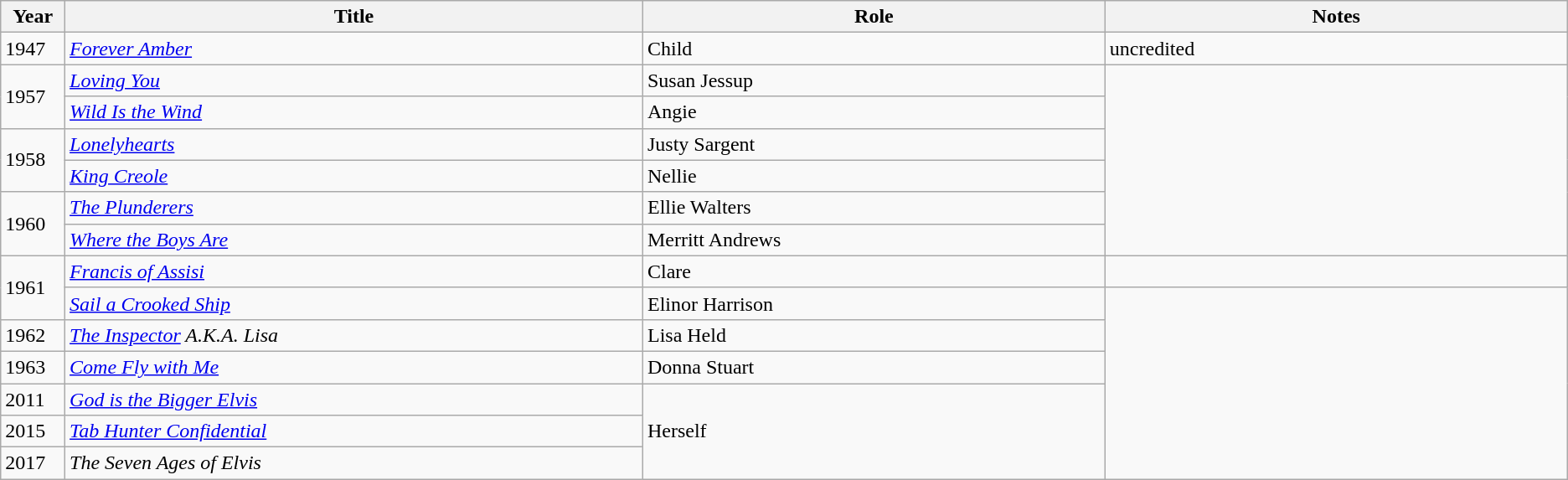<table class=wikitable>
<tr>
<th width=2%>Year</th>
<th width=25%>Title</th>
<th width=20%>Role</th>
<th width=20%>Notes</th>
</tr>
<tr>
<td>1947</td>
<td><em><a href='#'>Forever Amber</a></em></td>
<td>Child</td>
<td>uncredited</td>
</tr>
<tr>
<td rowspan=2>1957</td>
<td><em><a href='#'>Loving You</a></em></td>
<td>Susan Jessup</td>
</tr>
<tr>
<td><em><a href='#'>Wild Is the Wind</a></em></td>
<td>Angie</td>
</tr>
<tr>
<td rowspan=2>1958</td>
<td><em><a href='#'>Lonelyhearts</a></em></td>
<td>Justy Sargent</td>
</tr>
<tr>
<td><em><a href='#'>King Creole</a></em></td>
<td>Nellie</td>
</tr>
<tr>
<td rowspan=2>1960</td>
<td><em><a href='#'>The Plunderers</a></em></td>
<td>Ellie Walters</td>
</tr>
<tr>
<td><em><a href='#'>Where the Boys Are</a></em></td>
<td>Merritt Andrews</td>
</tr>
<tr>
<td rowspan=2>1961</td>
<td><em><a href='#'>Francis of Assisi</a></em></td>
<td>Clare</td>
<td></td>
</tr>
<tr>
<td><em><a href='#'>Sail a Crooked Ship</a></em></td>
<td>Elinor Harrison</td>
</tr>
<tr>
<td>1962</td>
<td><em><a href='#'>The Inspector</a> A.K.A. Lisa</em></td>
<td>Lisa Held</td>
</tr>
<tr>
<td>1963</td>
<td><em><a href='#'>Come Fly with Me</a></em></td>
<td>Donna Stuart</td>
</tr>
<tr>
<td>2011</td>
<td><em><a href='#'>God is the Bigger Elvis</a></em></td>
<td rowspan="3">Herself</td>
</tr>
<tr>
<td>2015</td>
<td><em><a href='#'>Tab Hunter Confidential</a></em></td>
</tr>
<tr>
<td>2017</td>
<td><em>The Seven Ages of Elvis</em></td>
</tr>
</table>
